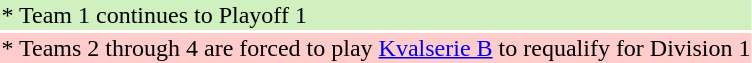<table>
<tr style="background: #D0F0C0;">
<td>* Team 1 continues to Playoff 1</td>
</tr>
<tr style="background: #FFCCCC;">
<td>* Teams 2 through 4 are forced to play <a href='#'>Kvalserie B</a> to requalify for Division 1</td>
</tr>
</table>
